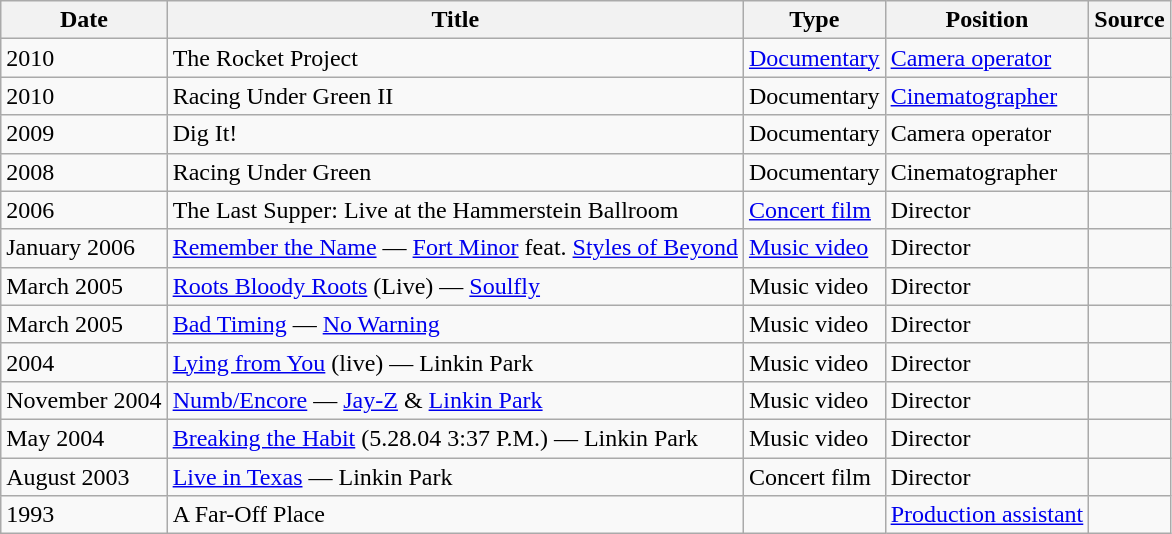<table class="wikitable">
<tr>
<th>Date</th>
<th>Title</th>
<th>Type</th>
<th>Position</th>
<th>Source</th>
</tr>
<tr>
<td>2010</td>
<td>The Rocket Project</td>
<td><a href='#'>Documentary</a></td>
<td><a href='#'>Camera operator</a></td>
<td></td>
</tr>
<tr>
<td>2010</td>
<td>Racing Under Green II</td>
<td>Documentary</td>
<td><a href='#'>Cinematographer</a></td>
<td></td>
</tr>
<tr>
<td>2009</td>
<td>Dig It!</td>
<td>Documentary</td>
<td>Camera operator</td>
<td></td>
</tr>
<tr>
<td>2008</td>
<td>Racing Under Green</td>
<td>Documentary</td>
<td>Cinematographer</td>
<td></td>
</tr>
<tr>
<td>2006</td>
<td>The Last Supper: Live at the Hammerstein Ballroom</td>
<td><a href='#'>Concert film</a></td>
<td>Director</td>
<td></td>
</tr>
<tr>
<td>January 2006</td>
<td><a href='#'>Remember the Name</a> — <a href='#'>Fort Minor</a> feat. <a href='#'>Styles of Beyond</a></td>
<td><a href='#'>Music video</a></td>
<td>Director</td>
<td><br></td>
</tr>
<tr>
<td>March 2005</td>
<td><a href='#'>Roots Bloody Roots</a> (Live) — <a href='#'>Soulfly</a></td>
<td>Music video</td>
<td>Director</td>
<td></td>
</tr>
<tr>
<td>March 2005</td>
<td><a href='#'>Bad Timing</a> — <a href='#'>No Warning</a></td>
<td>Music video</td>
<td>Director</td>
<td></td>
</tr>
<tr>
<td>2004</td>
<td><a href='#'>Lying from You</a> (live) — Linkin Park</td>
<td>Music video</td>
<td>Director</td>
<td></td>
</tr>
<tr>
<td>November 2004</td>
<td><a href='#'>Numb/Encore</a> — <a href='#'>Jay-Z</a> & <a href='#'>Linkin Park</a></td>
<td>Music video</td>
<td>Director</td>
<td></td>
</tr>
<tr>
<td>May 2004</td>
<td><a href='#'>Breaking the Habit</a> (5.28.04 3:37 P.M.) — Linkin Park</td>
<td>Music video</td>
<td>Director</td>
<td></td>
</tr>
<tr>
<td>August 2003</td>
<td><a href='#'>Live in Texas</a> — Linkin Park</td>
<td>Concert film</td>
<td>Director</td>
<td></td>
</tr>
<tr>
<td>1993</td>
<td>A Far-Off Place</td>
<td></td>
<td><a href='#'>Production assistant</a></td>
<td></td>
</tr>
</table>
